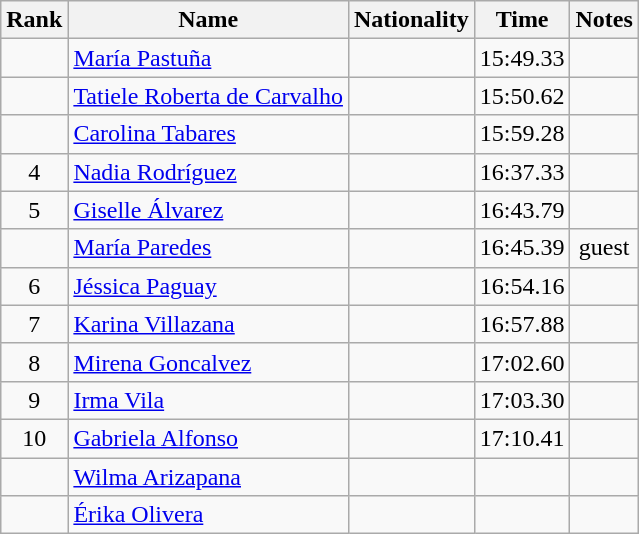<table class="wikitable sortable" style="text-align:center">
<tr>
<th>Rank</th>
<th>Name</th>
<th>Nationality</th>
<th>Time</th>
<th>Notes</th>
</tr>
<tr>
<td align=center></td>
<td align=left><a href='#'>María Pastuña</a></td>
<td align=left></td>
<td>15:49.33</td>
<td></td>
</tr>
<tr>
<td align=center></td>
<td align=left><a href='#'>Tatiele Roberta de Carvalho</a></td>
<td align=left></td>
<td>15:50.62</td>
<td></td>
</tr>
<tr>
<td align=center></td>
<td align=left><a href='#'>Carolina Tabares</a></td>
<td align=left></td>
<td>15:59.28</td>
<td></td>
</tr>
<tr>
<td align=center>4</td>
<td align=left><a href='#'>Nadia Rodríguez</a></td>
<td align=left></td>
<td>16:37.33</td>
<td></td>
</tr>
<tr>
<td align=center>5</td>
<td align=left><a href='#'>Giselle Álvarez</a></td>
<td align=left></td>
<td>16:43.79</td>
<td></td>
</tr>
<tr>
<td align=center></td>
<td align=left><a href='#'>María Paredes</a></td>
<td align=left></td>
<td>16:45.39</td>
<td>guest</td>
</tr>
<tr>
<td align=center>6</td>
<td align=left><a href='#'>Jéssica Paguay</a></td>
<td align=left></td>
<td>16:54.16</td>
<td></td>
</tr>
<tr>
<td align=center>7</td>
<td align=left><a href='#'>Karina Villazana</a></td>
<td align=left></td>
<td>16:57.88</td>
<td></td>
</tr>
<tr>
<td align=center>8</td>
<td align=left><a href='#'>Mirena Goncalvez</a></td>
<td align=left></td>
<td>17:02.60</td>
<td></td>
</tr>
<tr>
<td align=center>9</td>
<td align=left><a href='#'>Irma Vila</a></td>
<td align=left></td>
<td>17:03.30</td>
<td></td>
</tr>
<tr>
<td align=center>10</td>
<td align=left><a href='#'>Gabriela Alfonso</a></td>
<td align=left></td>
<td>17:10.41</td>
<td></td>
</tr>
<tr>
<td align=center></td>
<td align=left><a href='#'>Wilma Arizapana</a></td>
<td align=left></td>
<td></td>
<td></td>
</tr>
<tr>
<td align=center></td>
<td align=left><a href='#'>Érika Olivera</a></td>
<td align=left></td>
<td></td>
<td></td>
</tr>
</table>
